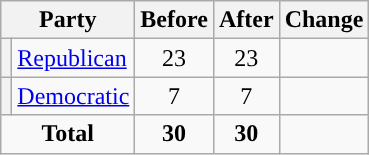<table class="wikitable" style="text-align:center;">
<tr>
<th colspan="2">Party</th>
<th>Before</th>
<th>After</th>
<th>Change</th>
</tr>
<tr>
<th style="background-color:"></th>
<td style="text-align:left;"><a href='#'>Republican</a></td>
<td>23</td>
<td>23</td>
<td></td>
</tr>
<tr>
<th style="background-color:"></th>
<td style="text-align:left;"><a href='#'>Democratic</a></td>
<td>7</td>
<td>7</td>
<td></td>
</tr>
<tr>
<td colspan="2"><strong>Total</strong></td>
<td><strong>30</strong></td>
<td><strong>30</strong></td>
<td></td>
</tr>
</table>
